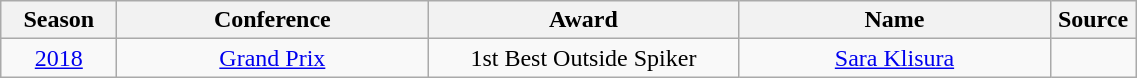<table class="wikitable">
<tr>
<th width=70px>Season</th>
<th width=200px>Conference</th>
<th width=200px>Award</th>
<th width=200px>Name</th>
<th width=50px>Source</th>
</tr>
<tr align=center>
<td><a href='#'>2018</a></td>
<td><a href='#'>Grand Prix</a></td>
<td>1st Best Outside Spiker</td>
<td><a href='#'>Sara Klisura</a></td>
<td></td>
</tr>
</table>
